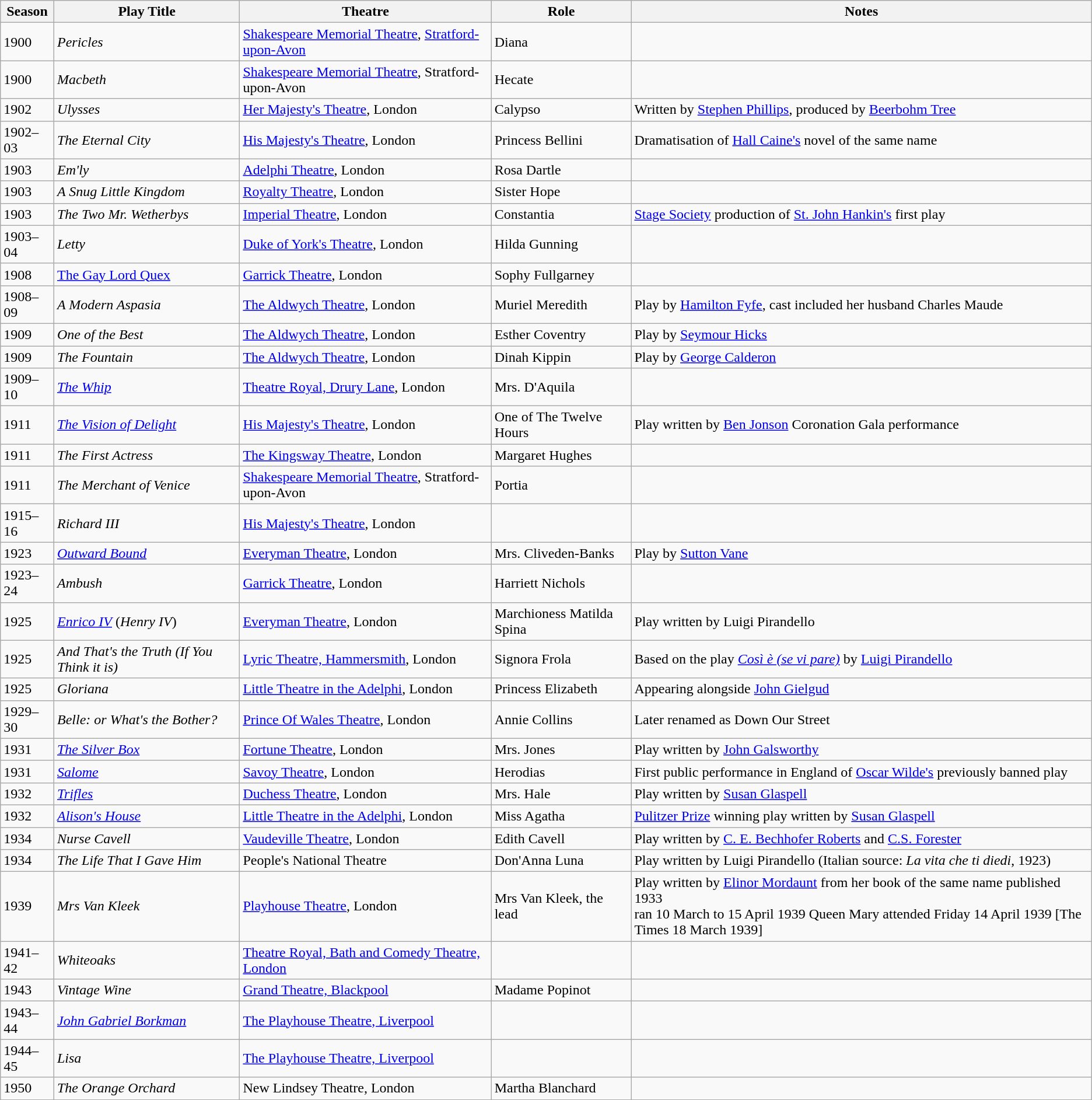<table class="wikitable sortable">
<tr>
<th>Season</th>
<th>Play Title</th>
<th>Theatre</th>
<th>Role</th>
<th class="unsortable">Notes</th>
</tr>
<tr>
<td>1900</td>
<td><em>Pericles</em></td>
<td><a href='#'>Shakespeare Memorial Theatre</a>, <a href='#'>Stratford-upon-Avon</a></td>
<td>Diana</td>
<td></td>
</tr>
<tr>
<td>1900</td>
<td><em>Macbeth</em></td>
<td><a href='#'>Shakespeare Memorial Theatre</a>, Stratford-upon-Avon</td>
<td>Hecate</td>
<td></td>
</tr>
<tr>
<td>1902</td>
<td><em>Ulysses</em></td>
<td><a href='#'>Her Majesty's Theatre</a>, London</td>
<td>Calypso</td>
<td>Written by <a href='#'>Stephen Phillips</a>, produced by <a href='#'>Beerbohm Tree</a></td>
</tr>
<tr>
<td>1902–03</td>
<td><em>The Eternal City</em></td>
<td><a href='#'>His Majesty's Theatre</a>, London</td>
<td>Princess Bellini</td>
<td>Dramatisation of <a href='#'>Hall Caine's</a> novel of the same name</td>
</tr>
<tr>
<td>1903</td>
<td><em>Em'ly</em></td>
<td><a href='#'>Adelphi Theatre</a>, London</td>
<td>Rosa Dartle</td>
<td></td>
</tr>
<tr>
<td>1903</td>
<td><em>A Snug Little Kingdom</em></td>
<td><a href='#'>Royalty Theatre</a>, London</td>
<td>Sister Hope</td>
<td></td>
</tr>
<tr>
<td>1903</td>
<td><em>The Two Mr. Wetherbys</em></td>
<td><a href='#'>Imperial Theatre</a>, London</td>
<td>Constantia</td>
<td><a href='#'>Stage Society</a> production of <a href='#'>St. John Hankin's</a> first play</td>
</tr>
<tr>
<td>1903–04</td>
<td><em>Letty</em></td>
<td><a href='#'>Duke of York's Theatre</a>, London</td>
<td>Hilda Gunning</td>
<td></td>
</tr>
<tr>
<td>1908</td>
<td><a href='#'>The Gay Lord Quex</a></td>
<td><a href='#'>Garrick Theatre</a>, London</td>
<td>Sophy Fullgarney</td>
<td></td>
</tr>
<tr>
<td>1908–09</td>
<td><em>A Modern Aspasia</em></td>
<td><a href='#'>The Aldwych Theatre</a>, London</td>
<td>Muriel Meredith</td>
<td>Play by <a href='#'>Hamilton Fyfe</a>, cast included her husband Charles Maude</td>
</tr>
<tr>
<td>1909</td>
<td><em>One of the Best</em></td>
<td><a href='#'>The Aldwych Theatre</a>, London</td>
<td>Esther Coventry</td>
<td>Play by <a href='#'>Seymour Hicks</a></td>
</tr>
<tr>
<td>1909</td>
<td><em>The Fountain</em></td>
<td><a href='#'>The Aldwych Theatre</a>, London</td>
<td>Dinah Kippin</td>
<td>Play by <a href='#'>George Calderon</a></td>
</tr>
<tr>
<td>1909–10</td>
<td><em><a href='#'>The Whip</a></em></td>
<td><a href='#'>Theatre Royal, Drury Lane</a>, London</td>
<td>Mrs. D'Aquila</td>
<td></td>
</tr>
<tr>
<td>1911</td>
<td><em><a href='#'>The Vision of Delight</a></em></td>
<td><a href='#'>His Majesty's Theatre</a>, London</td>
<td>One of The Twelve Hours</td>
<td>Play written by <a href='#'>Ben Jonson</a> Coronation Gala performance</td>
</tr>
<tr>
<td>1911</td>
<td><em>The First Actress</em></td>
<td><a href='#'>The Kingsway Theatre</a>, London</td>
<td>Margaret Hughes</td>
<td></td>
</tr>
<tr>
<td>1911</td>
<td><em>The Merchant of Venice</em></td>
<td><a href='#'>Shakespeare Memorial Theatre</a>, Stratford-upon-Avon</td>
<td>Portia</td>
<td></td>
</tr>
<tr>
<td>1915–16</td>
<td><em>Richard III</em></td>
<td><a href='#'>His Majesty's Theatre</a>, London</td>
<td></td>
<td></td>
</tr>
<tr>
<td>1923</td>
<td><em><a href='#'>Outward Bound</a></em></td>
<td><a href='#'>Everyman Theatre</a>, London</td>
<td>Mrs. Cliveden-Banks</td>
<td>Play by <a href='#'>Sutton Vane</a></td>
</tr>
<tr>
<td>1923–24</td>
<td><em>Ambush</em></td>
<td><a href='#'>Garrick Theatre</a>, London</td>
<td>Harriett Nichols</td>
<td></td>
</tr>
<tr>
<td>1925</td>
<td><em><a href='#'>Enrico IV</a></em> (<em>Henry IV</em>)</td>
<td><a href='#'>Everyman Theatre</a>, London</td>
<td>Marchioness Matilda Spina</td>
<td>Play written by Luigi Pirandello</td>
</tr>
<tr>
<td>1925</td>
<td><em>And That's the Truth (If You Think it is)</em></td>
<td><a href='#'>Lyric Theatre, Hammersmith</a>, London</td>
<td>Signora Frola</td>
<td>Based on the play <em><a href='#'>Così è (se vi pare)</a></em> by <a href='#'>Luigi Pirandello</a></td>
</tr>
<tr>
<td>1925</td>
<td><em>Gloriana</em></td>
<td><a href='#'>Little Theatre in the Adelphi</a>, London</td>
<td>Princess Elizabeth</td>
<td>Appearing alongside <a href='#'>John Gielgud</a></td>
</tr>
<tr>
<td>1929–30</td>
<td><em>Belle: or What's the Bother?</em></td>
<td><a href='#'>Prince Of Wales Theatre</a>, London</td>
<td>Annie Collins</td>
<td>Later renamed as Down Our Street</td>
</tr>
<tr>
<td>1931</td>
<td><em><a href='#'>The Silver Box</a></em></td>
<td><a href='#'>Fortune Theatre</a>, London</td>
<td>Mrs. Jones</td>
<td>Play written by <a href='#'>John Galsworthy</a></td>
</tr>
<tr>
<td>1931</td>
<td><em><a href='#'>Salome</a></em></td>
<td><a href='#'>Savoy Theatre</a>, London</td>
<td>Herodias</td>
<td>First public performance in England of <a href='#'>Oscar Wilde's</a> previously banned play</td>
</tr>
<tr>
<td>1932</td>
<td><em><a href='#'>Trifles</a></em></td>
<td><a href='#'>Duchess Theatre</a>, London</td>
<td>Mrs. Hale</td>
<td>Play written by <a href='#'>Susan Glaspell</a></td>
</tr>
<tr>
<td>1932</td>
<td><em><a href='#'>Alison's House</a></em></td>
<td><a href='#'>Little Theatre in the Adelphi</a>, London</td>
<td>Miss Agatha</td>
<td><a href='#'>Pulitzer Prize</a> winning play written by <a href='#'>Susan Glaspell</a></td>
</tr>
<tr>
<td>1934</td>
<td><em>Nurse Cavell</em></td>
<td><a href='#'>Vaudeville Theatre</a>, London</td>
<td>Edith Cavell</td>
<td>Play written by <a href='#'>C. E. Bechhofer Roberts</a> and <a href='#'>C.S. Forester</a></td>
</tr>
<tr>
<td>1934</td>
<td><em>The Life That I Gave Him</em></td>
<td>People's National Theatre</td>
<td>Don'Anna Luna</td>
<td>Play written by Luigi Pirandello (Italian source: <em>La vita che ti diedi</em>, 1923)</td>
</tr>
<tr>
<td>1939</td>
<td><em>Mrs Van Kleek</em></td>
<td><a href='#'>Playhouse Theatre</a>, London</td>
<td>Mrs Van Kleek, the lead</td>
<td>Play written by <a href='#'>Elinor Mordaunt</a> from her book of the same name published 1933<br>ran 10 March to 15 April 1939
Queen Mary attended Friday 14 April 1939
[The Times 18 March 1939]</td>
</tr>
<tr>
<td>1941–42</td>
<td><em>Whiteoaks</em></td>
<td><a href='#'>Theatre Royal, Bath and Comedy Theatre, London</a></td>
<td></td>
<td></td>
</tr>
<tr>
<td>1943</td>
<td><em>Vintage Wine</em></td>
<td><a href='#'>Grand Theatre, Blackpool</a></td>
<td>Madame Popinot</td>
<td></td>
</tr>
<tr>
<td>1943–44</td>
<td><em><a href='#'>John Gabriel Borkman</a></em></td>
<td><a href='#'>The Playhouse Theatre, Liverpool</a></td>
<td></td>
<td></td>
</tr>
<tr>
<td>1944–45</td>
<td><em>Lisa</em></td>
<td><a href='#'>The Playhouse Theatre, Liverpool</a></td>
<td></td>
<td></td>
</tr>
<tr>
<td>1950</td>
<td><em>The Orange Orchard</em></td>
<td>New Lindsey Theatre, London</td>
<td>Martha Blanchard</td>
<td></td>
</tr>
</table>
